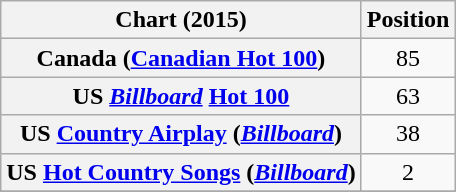<table class="wikitable plainrowheaders sortable" style="text-align:center">
<tr>
<th scope="col">Chart (2015)</th>
<th scope="col">Position</th>
</tr>
<tr>
<th scope="row">Canada (<a href='#'>Canadian Hot 100</a>)</th>
<td align="center">85</td>
</tr>
<tr>
<th scope="row">US <em><a href='#'>Billboard</a></em> <a href='#'>Hot 100</a></th>
<td align="center">63</td>
</tr>
<tr>
<th scope="row">US <a href='#'>Country Airplay</a> (<em><a href='#'>Billboard</a></em>)</th>
<td align="center">38</td>
</tr>
<tr>
<th scope="row">US <a href='#'>Hot Country Songs</a> (<em><a href='#'>Billboard</a></em>)</th>
<td align="center">2</td>
</tr>
<tr>
</tr>
</table>
